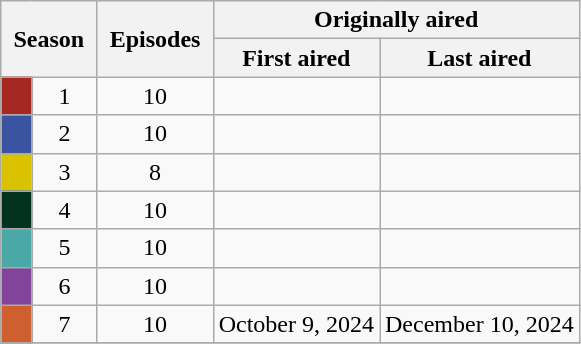<table class="wikitable" style="text-align: center;">
<tr>
<th colspan="2" rowspan="2" style="padding: 0 8px;">Season</th>
<th rowspan="2" style="padding: 0 8px;">Episodes</th>
<th colspan="2">Originally aired</th>
</tr>
<tr>
<th>First aired</th>
<th>Last aired</th>
</tr>
<tr>
<td style="background: #A62821;"></td>
<td>1</td>
<td>10</td>
<td></td>
<td></td>
</tr>
<tr>
<td style="background: #3A54A1;"></td>
<td>2</td>
<td>10</td>
<td style="padding: 0 8px;"></td>
<td></td>
</tr>
<tr>
<td style="background: #D9C300;"></td>
<td>3</td>
<td>8</td>
<td style="padding: 0 8px;"></td>
<td></td>
</tr>
<tr>
<td style="background: #013220;"></td>
<td>4</td>
<td>10</td>
<td></td>
<td></td>
</tr>
<tr>
<td style="background: #4AA8A7;"></td>
<td>5</td>
<td>10</td>
<td></td>
<td></td>
</tr>
<tr>
<td style="background: #83439B;"></td>
<td>6</td>
<td>10</td>
<td></td>
<td></td>
</tr>
<tr>
<td style="background: #ce602f;"></td>
<td>7</td>
<td>10</td>
<td>October 9, 2024</td>
<td>December 10, 2024</td>
</tr>
<tr>
</tr>
</table>
